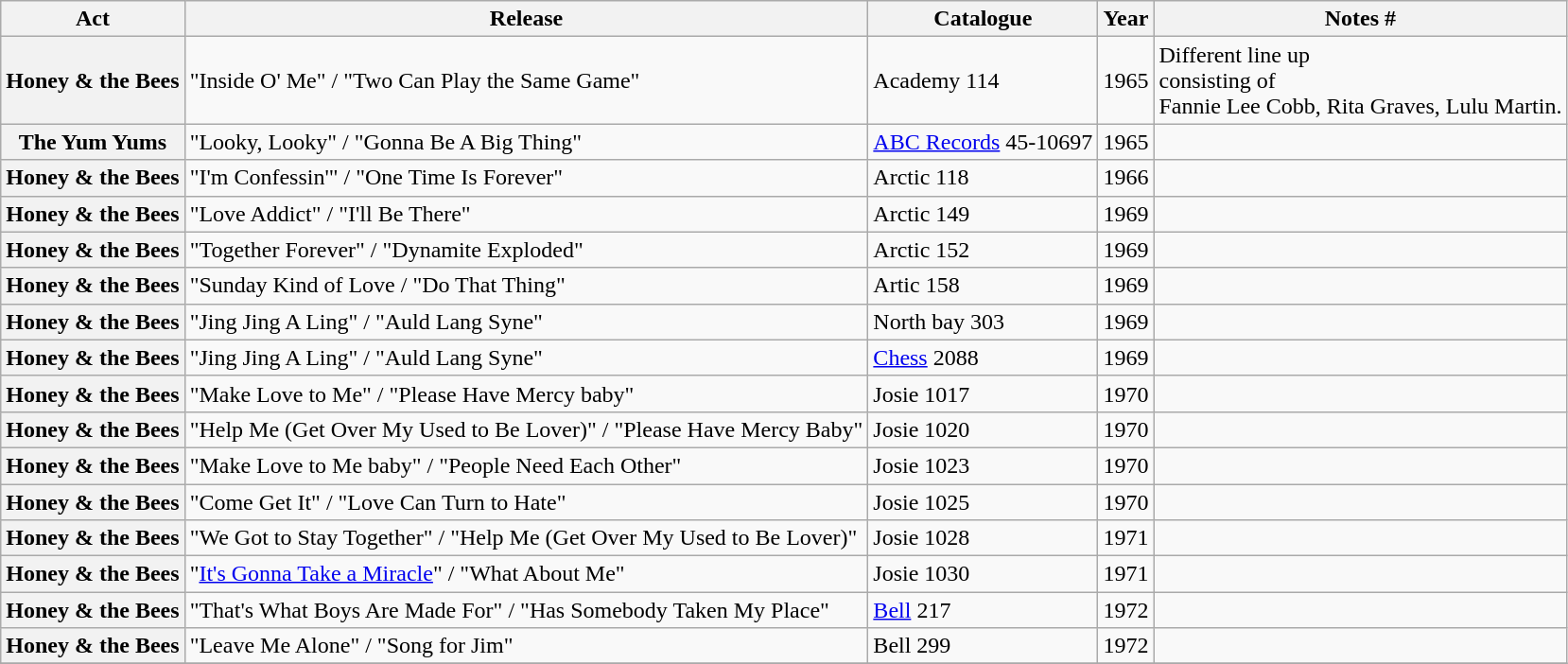<table class="wikitable plainrowheaders sortable">
<tr>
<th scope="col" class="unsortable">Act</th>
<th scope="col">Release</th>
<th scope="col">Catalogue</th>
<th scope="col">Year</th>
<th scope="col" class="unsortable">Notes #</th>
</tr>
<tr>
<th scope="row">Honey & the Bees</th>
<td>"Inside O' Me" / "Two Can Play the Same Game"</td>
<td>Academy 114</td>
<td>1965</td>
<td>Different line up<br>consisting of<br>Fannie Lee Cobb, Rita Graves, Lulu Martin.</td>
</tr>
<tr>
<th scope="row">The Yum Yums</th>
<td>"Looky, Looky" / "Gonna Be A Big Thing"</td>
<td><a href='#'>ABC Records</a> 45-10697</td>
<td>1965</td>
<td></td>
</tr>
<tr>
<th scope="row">Honey & the Bees</th>
<td scope="row">"I'm Confessin'" / "One Time Is Forever"</td>
<td>Arctic 118</td>
<td>1966</td>
<td></td>
</tr>
<tr>
<th scope="row">Honey & the Bees</th>
<td>"Love Addict" / "I'll Be There"</td>
<td>Arctic 149</td>
<td>1969</td>
<td></td>
</tr>
<tr>
<th scope="row">Honey & the Bees</th>
<td>"Together Forever" / "Dynamite Exploded"</td>
<td>Arctic 152</td>
<td>1969</td>
<td></td>
</tr>
<tr>
<th scope="row">Honey & the Bees</th>
<td>"Sunday Kind of Love / "Do That Thing"</td>
<td>Artic 158</td>
<td>1969</td>
<td></td>
</tr>
<tr>
<th scope="row">Honey & the Bees</th>
<td>"Jing Jing A Ling" / "Auld Lang Syne"</td>
<td>North bay 303</td>
<td>1969</td>
<td></td>
</tr>
<tr>
<th scope="row">Honey & the Bees</th>
<td>"Jing Jing A Ling" / "Auld Lang Syne"</td>
<td><a href='#'>Chess</a> 2088</td>
<td>1969</td>
<td></td>
</tr>
<tr>
<th scope="row">Honey & the Bees</th>
<td>"Make Love to Me" / "Please Have Mercy baby"</td>
<td>Josie 1017</td>
<td>1970</td>
<td></td>
</tr>
<tr>
<th scope="row">Honey & the Bees</th>
<td>"Help Me (Get Over My Used to Be Lover)" / "Please Have Mercy Baby"</td>
<td>Josie 1020</td>
<td>1970</td>
<td></td>
</tr>
<tr>
<th scope="row">Honey & the Bees</th>
<td>"Make Love  to Me baby" / "People Need Each Other"</td>
<td>Josie 1023</td>
<td>1970</td>
<td></td>
</tr>
<tr>
<th scope="row">Honey & the Bees</th>
<td>"Come Get It" / "Love Can Turn to Hate"</td>
<td>Josie 1025</td>
<td>1970</td>
<td></td>
</tr>
<tr>
<th scope="row">Honey & the Bees</th>
<td>"We Got to Stay Together" / "Help Me (Get Over My Used to Be Lover)"</td>
<td>Josie 1028</td>
<td>1971</td>
<td></td>
</tr>
<tr>
<th scope="row">Honey & the Bees</th>
<td>"<a href='#'>It's Gonna Take a Miracle</a>" / "What About Me"</td>
<td>Josie 1030</td>
<td>1971</td>
<td></td>
</tr>
<tr>
<th scope="row">Honey & the Bees</th>
<td>"That's What Boys Are Made For" / "Has Somebody Taken My Place"</td>
<td><a href='#'>Bell</a> 217</td>
<td>1972</td>
<td></td>
</tr>
<tr>
<th scope="row">Honey & the Bees</th>
<td>"Leave Me Alone" / "Song for Jim"</td>
<td>Bell 299</td>
<td>1972</td>
<td></td>
</tr>
<tr>
</tr>
</table>
